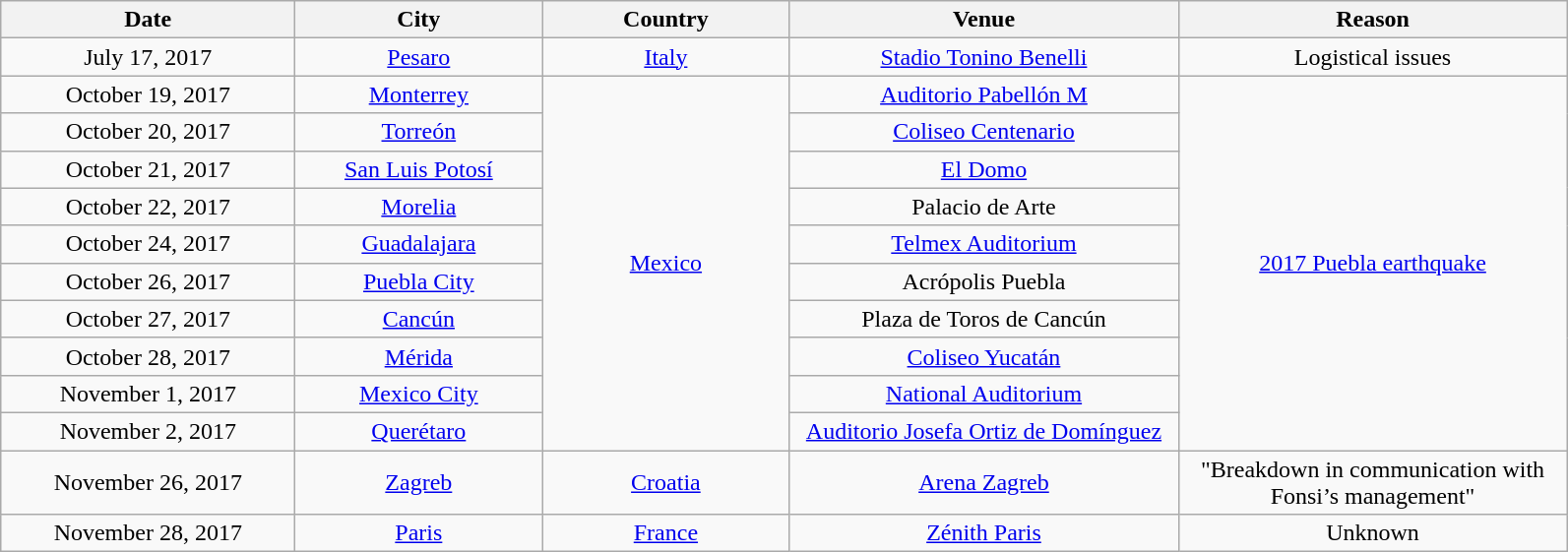<table class="wikitable" style="text-align:center;">
<tr>
<th scope="col" style="width:12em;">Date</th>
<th scope="col" style="width:10em;">City</th>
<th scope="col" style="width:10em;">Country</th>
<th scope="col" style="width:16em;">Venue</th>
<th scope="col" style="width:16em;">Reason</th>
</tr>
<tr>
<td>July 17, 2017</td>
<td><a href='#'>Pesaro</a></td>
<td><a href='#'>Italy</a></td>
<td><a href='#'>Stadio Tonino Benelli</a></td>
<td>Logistical issues</td>
</tr>
<tr>
<td>October 19, 2017</td>
<td><a href='#'>Monterrey</a></td>
<td rowspan="10"><a href='#'>Mexico</a></td>
<td><a href='#'>Auditorio Pabellón M</a></td>
<td rowspan="10"><a href='#'>2017 Puebla earthquake</a></td>
</tr>
<tr>
<td>October 20, 2017</td>
<td><a href='#'>Torreón</a></td>
<td><a href='#'>Coliseo Centenario</a></td>
</tr>
<tr>
<td>October 21, 2017</td>
<td><a href='#'>San Luis Potosí</a></td>
<td><a href='#'>El Domo</a></td>
</tr>
<tr>
<td>October 22, 2017</td>
<td><a href='#'>Morelia</a></td>
<td>Palacio de Arte</td>
</tr>
<tr>
<td>October 24, 2017</td>
<td><a href='#'>Guadalajara</a></td>
<td><a href='#'>Telmex Auditorium</a></td>
</tr>
<tr>
<td>October 26, 2017</td>
<td><a href='#'>Puebla City</a></td>
<td>Acrópolis Puebla</td>
</tr>
<tr>
<td>October 27, 2017</td>
<td><a href='#'>Cancún</a></td>
<td>Plaza de Toros de Cancún</td>
</tr>
<tr>
<td>October 28, 2017</td>
<td><a href='#'>Mérida</a></td>
<td><a href='#'>Coliseo Yucatán</a></td>
</tr>
<tr>
<td>November 1, 2017</td>
<td><a href='#'>Mexico City</a></td>
<td><a href='#'>National Auditorium</a></td>
</tr>
<tr>
<td>November 2, 2017</td>
<td><a href='#'>Querétaro</a></td>
<td><a href='#'>Auditorio Josefa Ortiz de Domínguez</a></td>
</tr>
<tr>
<td>November 26, 2017</td>
<td><a href='#'>Zagreb</a></td>
<td><a href='#'>Croatia</a></td>
<td><a href='#'>Arena Zagreb</a></td>
<td>"Breakdown in communication with Fonsi’s management"</td>
</tr>
<tr>
<td>November 28, 2017</td>
<td><a href='#'>Paris</a></td>
<td><a href='#'>France</a></td>
<td><a href='#'>Zénith Paris</a></td>
<td>Unknown</td>
</tr>
</table>
